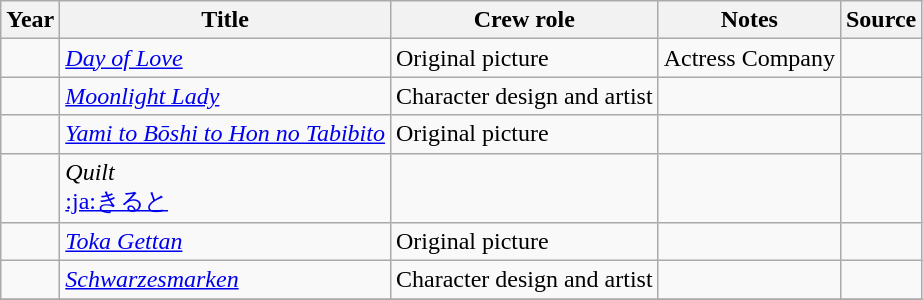<table class="wikitable sortable plainrowheaders">
<tr>
<th>Year</th>
<th>Title</th>
<th>Crew role</th>
<th class="unsortable">Notes</th>
<th class="unsortable">Source</th>
</tr>
<tr>
<td></td>
<td><em><a href='#'>Day of Love</a></em></td>
<td>Original picture </td>
<td>Actress Company</td>
<td></td>
</tr>
<tr>
<td></td>
<td><em><a href='#'>Moonlight Lady</a></em></td>
<td>Character design and artist</td>
<td></td>
<td></td>
</tr>
<tr>
<td></td>
<td><em><a href='#'>Yami to Bōshi to Hon no Tabibito</a></em></td>
<td>Original picture </td>
<td></td>
<td></td>
</tr>
<tr>
<td></td>
<td><em>Quilt</em><br><a href='#'>:ja:きると</a></td>
<td></td>
<td></td>
<td></td>
</tr>
<tr>
<td></td>
<td><em><a href='#'>Toka Gettan</a></em></td>
<td>Original picture </td>
<td></td>
<td></td>
</tr>
<tr>
<td></td>
<td><em><a href='#'>Schwarzesmarken</a></em></td>
<td>Character design and artist </td>
<td></td>
<td></td>
</tr>
<tr>
</tr>
</table>
